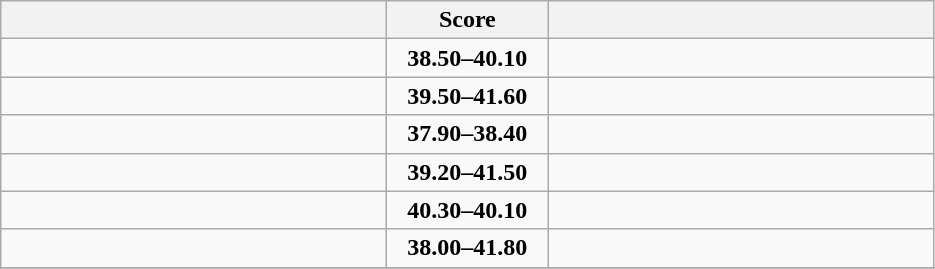<table class="wikitable" style="text-align: center; font-size:100% ">
<tr>
<th align="right" width="250"></th>
<th width="100">Score</th>
<th align="left" width="250"></th>
</tr>
<tr>
<td align=left></td>
<td align=center><strong>38.50–40.10</strong></td>
<td align=left><strong></strong></td>
</tr>
<tr>
<td align=left></td>
<td align=center><strong>39.50–41.60</strong></td>
<td align=left><strong></strong></td>
</tr>
<tr>
<td align=left></td>
<td align=center><strong>37.90–38.40</strong></td>
<td align=left><strong></strong></td>
</tr>
<tr>
<td align=left></td>
<td align=center><strong>39.20–41.50</strong></td>
<td align=left><strong></strong></td>
</tr>
<tr>
<td align=left><strong></strong></td>
<td align=center><strong>40.30–40.10</strong></td>
<td align=left></td>
</tr>
<tr>
<td align=left></td>
<td align=center><strong>38.00–41.80</strong></td>
<td align=left><strong></strong></td>
</tr>
<tr>
</tr>
</table>
